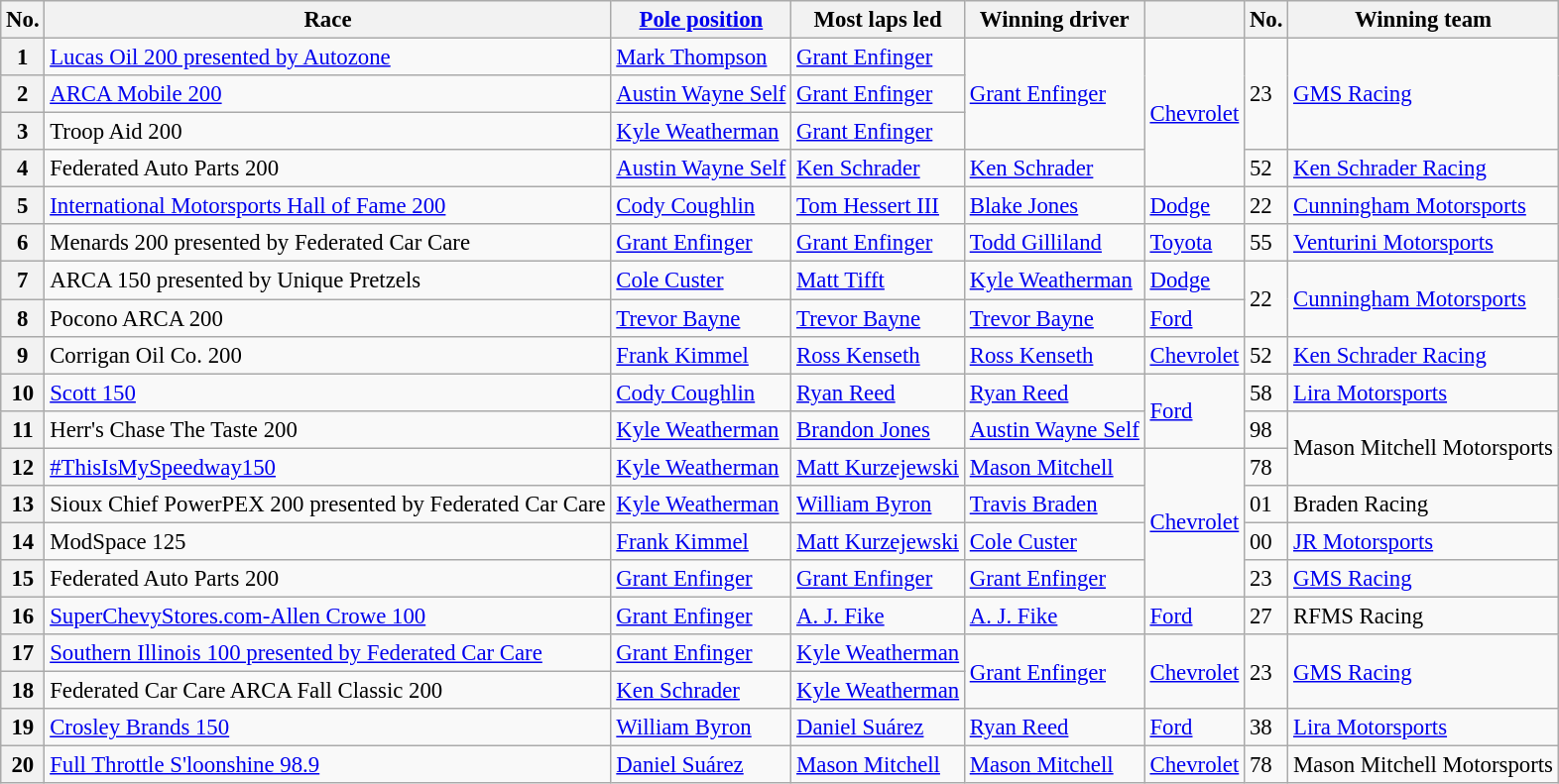<table class="wikitable sortable" style="font-size:95%">
<tr>
<th>No.</th>
<th>Race</th>
<th><a href='#'>Pole position</a></th>
<th>Most laps led</th>
<th>Winning driver</th>
<th></th>
<th>No.</th>
<th>Winning team</th>
</tr>
<tr>
<th>1</th>
<td><a href='#'>Lucas Oil 200 presented by Autozone</a></td>
<td><a href='#'>Mark Thompson</a></td>
<td><a href='#'>Grant Enfinger</a></td>
<td rowspan=3><a href='#'>Grant Enfinger</a></td>
<td rowspan=4><a href='#'>Chevrolet</a></td>
<td rowspan=3>23</td>
<td rowspan=3><a href='#'>GMS Racing</a></td>
</tr>
<tr>
<th>2</th>
<td><a href='#'>ARCA Mobile 200</a></td>
<td><a href='#'>Austin Wayne Self</a></td>
<td><a href='#'>Grant Enfinger</a></td>
</tr>
<tr>
<th>3</th>
<td>Troop Aid 200</td>
<td><a href='#'>Kyle Weatherman</a></td>
<td><a href='#'>Grant Enfinger</a></td>
</tr>
<tr>
<th>4</th>
<td>Federated Auto Parts 200</td>
<td><a href='#'>Austin Wayne Self</a></td>
<td><a href='#'>Ken Schrader</a></td>
<td><a href='#'>Ken Schrader</a></td>
<td>52</td>
<td><a href='#'>Ken Schrader Racing</a></td>
</tr>
<tr>
<th>5</th>
<td><a href='#'>International Motorsports Hall of Fame 200</a></td>
<td><a href='#'>Cody Coughlin</a></td>
<td><a href='#'>Tom Hessert III</a></td>
<td><a href='#'>Blake Jones</a></td>
<td><a href='#'>Dodge</a></td>
<td>22</td>
<td><a href='#'>Cunningham Motorsports</a></td>
</tr>
<tr>
<th>6</th>
<td>Menards 200 presented by Federated Car Care</td>
<td><a href='#'>Grant Enfinger</a></td>
<td><a href='#'>Grant Enfinger</a></td>
<td><a href='#'>Todd Gilliland</a></td>
<td><a href='#'>Toyota</a></td>
<td>55</td>
<td><a href='#'>Venturini Motorsports</a></td>
</tr>
<tr>
<th>7</th>
<td>ARCA 150 presented by Unique Pretzels</td>
<td><a href='#'>Cole Custer</a></td>
<td><a href='#'>Matt Tifft</a></td>
<td><a href='#'>Kyle Weatherman</a></td>
<td><a href='#'>Dodge</a></td>
<td rowspan=2>22</td>
<td rowspan=2><a href='#'>Cunningham Motorsports</a></td>
</tr>
<tr>
<th>8</th>
<td>Pocono ARCA 200</td>
<td><a href='#'>Trevor Bayne</a></td>
<td><a href='#'>Trevor Bayne</a></td>
<td><a href='#'>Trevor Bayne</a></td>
<td><a href='#'>Ford</a></td>
</tr>
<tr>
<th>9</th>
<td>Corrigan Oil Co. 200</td>
<td><a href='#'>Frank Kimmel</a></td>
<td><a href='#'>Ross Kenseth</a></td>
<td><a href='#'>Ross Kenseth</a></td>
<td><a href='#'>Chevrolet</a></td>
<td>52</td>
<td><a href='#'>Ken Schrader Racing</a></td>
</tr>
<tr>
<th>10</th>
<td><a href='#'>Scott 150</a></td>
<td><a href='#'>Cody Coughlin</a></td>
<td><a href='#'>Ryan Reed</a></td>
<td><a href='#'>Ryan Reed</a></td>
<td rowspan=2><a href='#'>Ford</a></td>
<td>58</td>
<td><a href='#'>Lira Motorsports</a></td>
</tr>
<tr>
<th>11</th>
<td>Herr's Chase The Taste 200</td>
<td><a href='#'>Kyle Weatherman</a></td>
<td><a href='#'>Brandon Jones</a></td>
<td><a href='#'>Austin Wayne Self</a></td>
<td>98</td>
<td rowspan=2>Mason Mitchell Motorsports</td>
</tr>
<tr>
<th>12</th>
<td><a href='#'>#ThisIsMySpeedway150</a></td>
<td><a href='#'>Kyle Weatherman</a></td>
<td><a href='#'>Matt Kurzejewski</a></td>
<td><a href='#'>Mason Mitchell</a></td>
<td rowspan=4><a href='#'>Chevrolet</a></td>
<td>78</td>
</tr>
<tr>
<th>13</th>
<td>Sioux Chief PowerPEX 200 presented by Federated Car Care</td>
<td><a href='#'>Kyle Weatherman</a></td>
<td><a href='#'>William Byron</a></td>
<td><a href='#'>Travis Braden</a></td>
<td>01</td>
<td>Braden Racing</td>
</tr>
<tr>
<th>14</th>
<td>ModSpace 125</td>
<td><a href='#'>Frank Kimmel</a></td>
<td><a href='#'>Matt Kurzejewski</a></td>
<td><a href='#'>Cole Custer</a></td>
<td>00</td>
<td><a href='#'>JR Motorsports</a></td>
</tr>
<tr>
<th>15</th>
<td>Federated Auto Parts 200</td>
<td><a href='#'>Grant Enfinger</a></td>
<td><a href='#'>Grant Enfinger</a></td>
<td><a href='#'>Grant Enfinger</a></td>
<td>23</td>
<td><a href='#'>GMS Racing</a></td>
</tr>
<tr>
<th>16</th>
<td><a href='#'>SuperChevyStores.com-Allen Crowe 100</a></td>
<td><a href='#'>Grant Enfinger</a></td>
<td><a href='#'>A. J. Fike</a></td>
<td><a href='#'>A. J. Fike</a></td>
<td><a href='#'>Ford</a></td>
<td>27</td>
<td>RFMS Racing</td>
</tr>
<tr>
<th>17</th>
<td><a href='#'>Southern Illinois 100 presented by Federated Car Care</a></td>
<td><a href='#'>Grant Enfinger</a></td>
<td><a href='#'>Kyle Weatherman</a></td>
<td rowspan=2><a href='#'>Grant Enfinger</a></td>
<td rowspan=2><a href='#'>Chevrolet</a></td>
<td rowspan=2>23</td>
<td rowspan=2><a href='#'>GMS Racing</a></td>
</tr>
<tr>
<th>18</th>
<td>Federated Car Care ARCA Fall Classic 200</td>
<td><a href='#'>Ken Schrader</a></td>
<td><a href='#'>Kyle Weatherman</a></td>
</tr>
<tr>
<th>19</th>
<td><a href='#'>Crosley Brands 150</a></td>
<td><a href='#'>William Byron</a></td>
<td><a href='#'>Daniel Suárez</a></td>
<td><a href='#'>Ryan Reed</a></td>
<td><a href='#'>Ford</a></td>
<td>38</td>
<td><a href='#'>Lira Motorsports</a></td>
</tr>
<tr>
<th>20</th>
<td><a href='#'>Full Throttle S'loonshine 98.9</a></td>
<td><a href='#'>Daniel Suárez</a></td>
<td><a href='#'>Mason Mitchell</a></td>
<td><a href='#'>Mason Mitchell</a></td>
<td><a href='#'>Chevrolet</a></td>
<td>78</td>
<td>Mason Mitchell Motorsports</td>
</tr>
</table>
